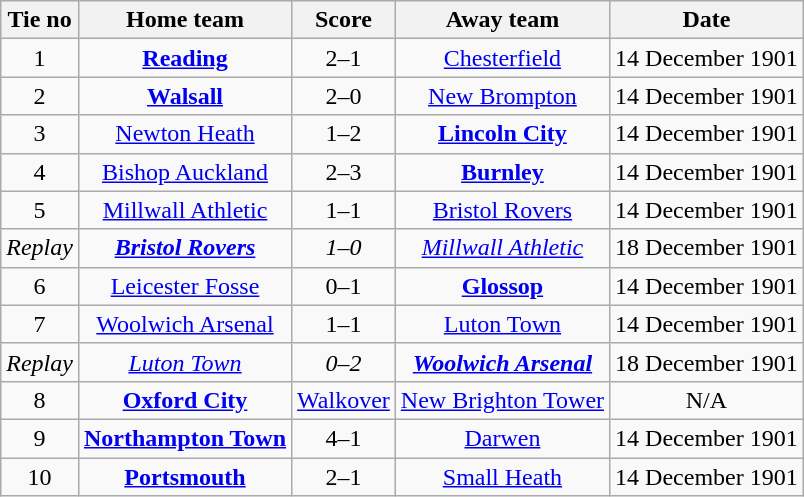<table class="wikitable" style="text-align: center">
<tr>
<th>Tie no</th>
<th>Home team</th>
<th>Score</th>
<th>Away team</th>
<th>Date</th>
</tr>
<tr>
<td>1</td>
<td><strong><a href='#'>Reading</a></strong></td>
<td>2–1</td>
<td><a href='#'>Chesterfield</a></td>
<td>14 December 1901</td>
</tr>
<tr>
<td>2</td>
<td><strong><a href='#'>Walsall</a></strong></td>
<td>2–0</td>
<td><a href='#'>New Brompton</a></td>
<td>14 December 1901</td>
</tr>
<tr>
<td>3</td>
<td><a href='#'>Newton Heath</a></td>
<td>1–2</td>
<td><strong><a href='#'>Lincoln City</a></strong></td>
<td>14 December 1901</td>
</tr>
<tr>
<td>4</td>
<td><a href='#'>Bishop Auckland</a></td>
<td>2–3</td>
<td><strong><a href='#'>Burnley</a></strong></td>
<td>14 December 1901</td>
</tr>
<tr>
<td>5</td>
<td><a href='#'>Millwall Athletic</a></td>
<td>1–1</td>
<td><a href='#'>Bristol Rovers</a></td>
<td>14 December 1901</td>
</tr>
<tr>
<td><em>Replay</em></td>
<td><strong><em><a href='#'>Bristol Rovers</a></em></strong></td>
<td><em>1–0</em></td>
<td><em><a href='#'>Millwall Athletic</a></em></td>
<td>18 December 1901</td>
</tr>
<tr>
<td>6</td>
<td><a href='#'>Leicester Fosse</a></td>
<td>0–1</td>
<td><strong><a href='#'>Glossop</a></strong></td>
<td>14 December 1901</td>
</tr>
<tr>
<td>7</td>
<td><a href='#'>Woolwich Arsenal</a></td>
<td>1–1</td>
<td><a href='#'>Luton Town</a></td>
<td>14 December 1901</td>
</tr>
<tr>
<td><em>Replay</em></td>
<td><em><a href='#'>Luton Town</a></em></td>
<td><em>0–2</em></td>
<td><strong><em><a href='#'>Woolwich Arsenal</a></em></strong></td>
<td>18 December 1901</td>
</tr>
<tr>
<td>8</td>
<td><strong><a href='#'>Oxford City</a></strong></td>
<td><a href='#'>Walkover</a></td>
<td><a href='#'>New Brighton Tower</a></td>
<td>N/A</td>
</tr>
<tr>
<td>9</td>
<td><strong><a href='#'>Northampton Town</a></strong></td>
<td>4–1</td>
<td><a href='#'>Darwen</a></td>
<td>14 December 1901</td>
</tr>
<tr>
<td>10</td>
<td><strong><a href='#'>Portsmouth</a></strong></td>
<td>2–1</td>
<td><a href='#'>Small Heath</a></td>
<td>14 December 1901</td>
</tr>
</table>
